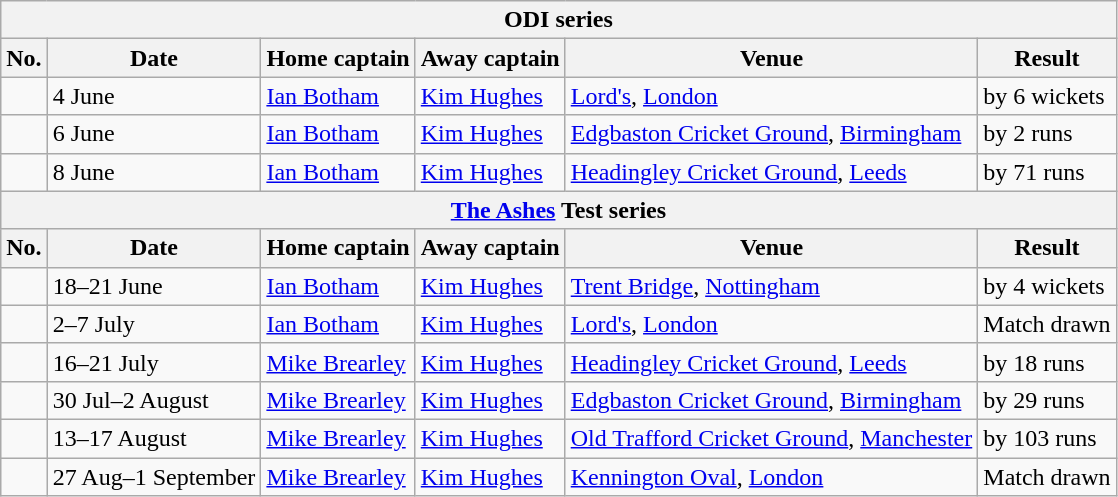<table class="wikitable">
<tr>
<th colspan="9">ODI series</th>
</tr>
<tr>
<th>No.</th>
<th>Date</th>
<th>Home captain</th>
<th>Away captain</th>
<th>Venue</th>
<th>Result</th>
</tr>
<tr>
<td></td>
<td>4 June</td>
<td><a href='#'>Ian Botham</a></td>
<td><a href='#'>Kim Hughes</a></td>
<td><a href='#'>Lord's</a>, <a href='#'>London</a></td>
<td> by 6 wickets</td>
</tr>
<tr>
<td></td>
<td>6 June</td>
<td><a href='#'>Ian Botham</a></td>
<td><a href='#'>Kim Hughes</a></td>
<td><a href='#'>Edgbaston Cricket Ground</a>, <a href='#'>Birmingham</a></td>
<td> by 2 runs</td>
</tr>
<tr>
<td></td>
<td>8 June</td>
<td><a href='#'>Ian Botham</a></td>
<td><a href='#'>Kim Hughes</a></td>
<td><a href='#'>Headingley Cricket Ground</a>, <a href='#'>Leeds</a></td>
<td> by 71 runs</td>
</tr>
<tr>
<th colspan="9"><a href='#'>The Ashes</a> Test series</th>
</tr>
<tr>
<th>No.</th>
<th>Date</th>
<th>Home captain</th>
<th>Away captain</th>
<th>Venue</th>
<th>Result</th>
</tr>
<tr>
<td></td>
<td>18–21 June</td>
<td><a href='#'>Ian Botham</a></td>
<td><a href='#'>Kim Hughes</a></td>
<td><a href='#'>Trent Bridge</a>, <a href='#'>Nottingham</a></td>
<td> by 4 wickets</td>
</tr>
<tr>
<td></td>
<td>2–7 July</td>
<td><a href='#'>Ian Botham</a></td>
<td><a href='#'>Kim Hughes</a></td>
<td><a href='#'>Lord's</a>, <a href='#'>London</a></td>
<td>Match drawn</td>
</tr>
<tr>
<td></td>
<td>16–21 July</td>
<td><a href='#'>Mike Brearley</a></td>
<td><a href='#'>Kim Hughes</a></td>
<td><a href='#'>Headingley Cricket Ground</a>, <a href='#'>Leeds</a></td>
<td> by 18 runs</td>
</tr>
<tr>
<td></td>
<td>30 Jul–2 August</td>
<td><a href='#'>Mike Brearley</a></td>
<td><a href='#'>Kim Hughes</a></td>
<td><a href='#'>Edgbaston Cricket Ground</a>, <a href='#'>Birmingham</a></td>
<td> by 29 runs</td>
</tr>
<tr>
<td></td>
<td>13–17 August</td>
<td><a href='#'>Mike Brearley</a></td>
<td><a href='#'>Kim Hughes</a></td>
<td><a href='#'>Old Trafford Cricket Ground</a>, <a href='#'>Manchester</a></td>
<td> by 103 runs</td>
</tr>
<tr>
<td></td>
<td>27 Aug–1 September</td>
<td><a href='#'>Mike Brearley</a></td>
<td><a href='#'>Kim Hughes</a></td>
<td><a href='#'>Kennington Oval</a>, <a href='#'>London</a></td>
<td>Match drawn</td>
</tr>
</table>
